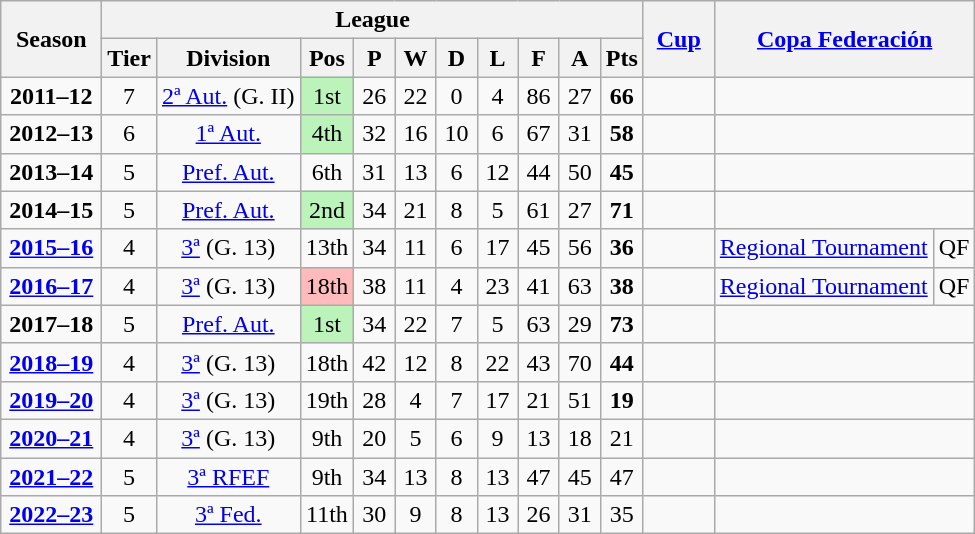<table class="wikitable" style="text-align:center">
<tr>
<th rowspan=2 width=60>Season</th>
<th colspan=10>League</th>
<th rowspan=2 width=40><a href='#'>Cup</a></th>
<th rowspan=2 colspan=2><a href='#'>Copa Federación</a></th>
</tr>
<tr>
<th>Tier</th>
<th>Division</th>
<th>Pos</th>
<th width=20>P</th>
<th width=20>W</th>
<th width=20>D</th>
<th width=20>L</th>
<th width=20>F</th>
<th width=20>A</th>
<th width=20>Pts</th>
</tr>
<tr>
<td><strong>2011–12</strong></td>
<td>7</td>
<td><a href='#'>2ª Aut.</a> (G. II)</td>
<td bgcolor=#BBF3BB>1st</td>
<td>26</td>
<td>22</td>
<td>0</td>
<td>4</td>
<td>86</td>
<td>27</td>
<td><strong>66</strong></td>
<td></td>
<td colspan=2></td>
</tr>
<tr>
<td><strong>2012–13</strong></td>
<td>6</td>
<td><a href='#'>1ª Aut.</a></td>
<td bgcolor=#BBF3BB>4th</td>
<td>32</td>
<td>16</td>
<td>10</td>
<td>6</td>
<td>67</td>
<td>31</td>
<td><strong>58</strong></td>
<td></td>
<td colspan=2></td>
</tr>
<tr>
<td><strong>2013–14</strong></td>
<td>5</td>
<td><a href='#'>Pref. Aut.</a></td>
<td>6th</td>
<td>31</td>
<td>13</td>
<td>6</td>
<td>12</td>
<td>44</td>
<td>50</td>
<td><strong>45</strong></td>
<td></td>
<td colspan=2></td>
</tr>
<tr>
<td><strong>2014–15</strong></td>
<td>5</td>
<td><a href='#'>Pref. Aut.</a></td>
<td bgcolor=#BBF3BB>2nd</td>
<td>34</td>
<td>21</td>
<td>8</td>
<td>5</td>
<td>61</td>
<td>27</td>
<td><strong>71</strong></td>
<td></td>
<td colspan=2></td>
</tr>
<tr>
<td><strong><a href='#'>2015–16</a></strong></td>
<td>4</td>
<td><a href='#'>3ª</a> (G. 13)</td>
<td>13th</td>
<td>34</td>
<td>11</td>
<td>6</td>
<td>17</td>
<td>45</td>
<td>56</td>
<td><strong>36</strong></td>
<td></td>
<td><a href='#'>Regional Tournament</a></td>
<td>QF</td>
</tr>
<tr>
<td><strong><a href='#'>2016–17</a></strong></td>
<td>4</td>
<td><a href='#'>3ª</a> (G. 13)</td>
<td bgcolor=#FFBBBB>18th</td>
<td>38</td>
<td>11</td>
<td>4</td>
<td>23</td>
<td>41</td>
<td>63</td>
<td><strong>38</strong></td>
<td></td>
<td><a href='#'>Regional Tournament</a></td>
<td>QF</td>
</tr>
<tr>
<td><strong>2017–18</strong></td>
<td>5</td>
<td><a href='#'>Pref. Aut.</a></td>
<td bgcolor=#BBF3BB>1st</td>
<td>34</td>
<td>22</td>
<td>7</td>
<td>5</td>
<td>63</td>
<td>29</td>
<td><strong>73</strong></td>
<td></td>
<td colspan=2></td>
</tr>
<tr>
<td><strong><a href='#'>2018–19</a></strong></td>
<td>4</td>
<td><a href='#'>3ª</a> (G. 13)</td>
<td>18th</td>
<td>42</td>
<td>12</td>
<td>8</td>
<td>22</td>
<td>43</td>
<td>70</td>
<td><strong>44</strong></td>
<td></td>
<td colspan=2></td>
</tr>
<tr>
<td><strong><a href='#'>2019–20</a></strong></td>
<td>4</td>
<td><a href='#'>3ª</a> (G. 13)</td>
<td>19th</td>
<td>28</td>
<td>4</td>
<td>7</td>
<td>17</td>
<td>21</td>
<td>51</td>
<td><strong>19</strong></td>
<td></td>
<td colspan=2></td>
</tr>
<tr>
<td><strong><a href='#'>2020–21</a></strong></td>
<td>4</td>
<td><a href='#'>3ª</a> (G. 13)</td>
<td>9th</td>
<td>20</td>
<td>5</td>
<td>6</td>
<td>9</td>
<td>13</td>
<td>18</td>
<td>21</td>
<td></td>
<td colspan=2></td>
</tr>
<tr>
<td><strong><a href='#'>2021–22</a></strong></td>
<td>5</td>
<td><a href='#'>3ª RFEF</a></td>
<td>9th</td>
<td>34</td>
<td>13</td>
<td>8</td>
<td>13</td>
<td>47</td>
<td>45</td>
<td>47</td>
<td></td>
<td colspan=2></td>
</tr>
<tr>
<td><strong><a href='#'>2022–23</a></strong></td>
<td>5</td>
<td><a href='#'>3ª Fed.</a></td>
<td>11th</td>
<td>30</td>
<td>9</td>
<td>8</td>
<td>13</td>
<td>26</td>
<td>31</td>
<td>35</td>
<td></td>
<td colspan=2></td>
</tr>
</table>
